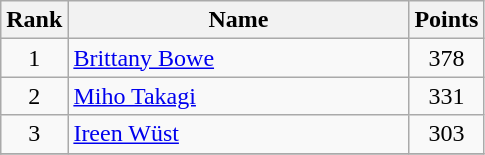<table class="wikitable" border="1" style="text-align:center">
<tr>
<th width=30>Rank</th>
<th width=220>Name</th>
<th width=25>Points</th>
</tr>
<tr>
<td>1</td>
<td align="left"> <a href='#'>Brittany Bowe</a></td>
<td>378</td>
</tr>
<tr>
<td>2</td>
<td align="left"> <a href='#'>Miho Takagi</a></td>
<td>331</td>
</tr>
<tr>
<td>3</td>
<td align="left"> <a href='#'>Ireen Wüst</a></td>
<td>303</td>
</tr>
<tr>
</tr>
</table>
